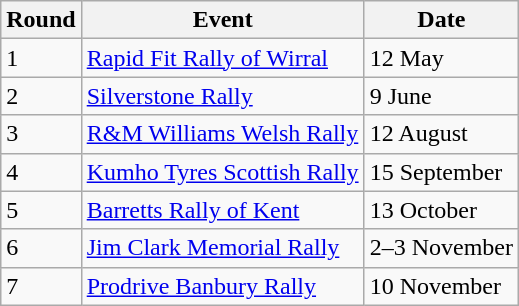<table class="wikitable">
<tr>
<th>Round</th>
<th>Event</th>
<th>Date</th>
</tr>
<tr>
<td>1</td>
<td><a href='#'>Rapid Fit Rally of Wirral</a></td>
<td>12 May</td>
</tr>
<tr>
<td>2</td>
<td><a href='#'>Silverstone Rally</a></td>
<td>9 June</td>
</tr>
<tr>
<td>3</td>
<td><a href='#'>R&M Williams Welsh Rally</a></td>
<td>12 August</td>
</tr>
<tr>
<td>4</td>
<td><a href='#'>Kumho Tyres Scottish Rally</a></td>
<td>15 September</td>
</tr>
<tr>
<td>5</td>
<td><a href='#'>Barretts Rally of Kent</a></td>
<td>13 October</td>
</tr>
<tr>
<td>6</td>
<td><a href='#'>Jim Clark Memorial Rally</a></td>
<td>2–3 November</td>
</tr>
<tr>
<td>7</td>
<td><a href='#'>Prodrive Banbury Rally</a></td>
<td>10 November</td>
</tr>
</table>
